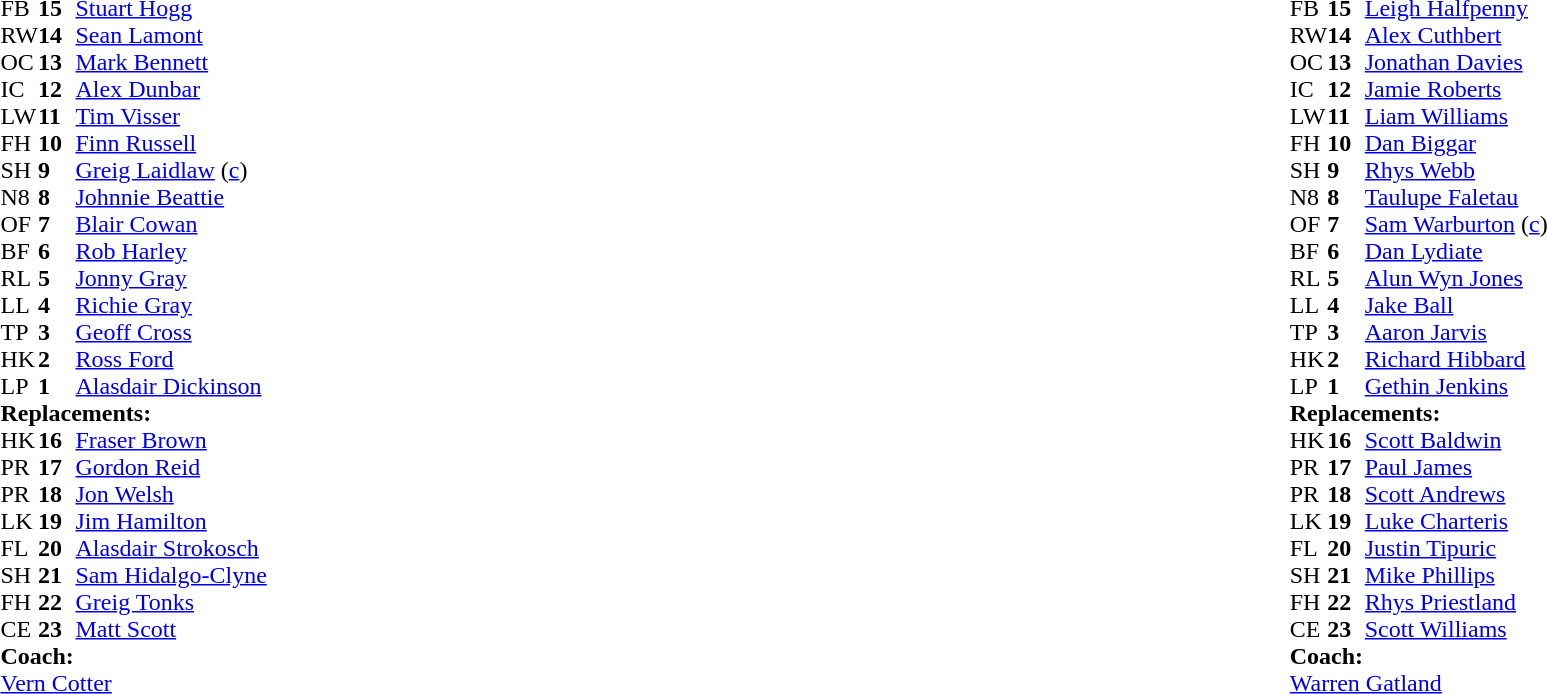<table style="width:100%">
<tr>
<td style="vertical-align:top; width:50%"><br><table cellspacing="0" cellpadding="0">
<tr>
<th width="25"></th>
<th width="25"></th>
</tr>
<tr>
<td>FB</td>
<td><strong>15</strong></td>
<td><a href='#'>Stuart Hogg</a></td>
</tr>
<tr>
<td>RW</td>
<td><strong>14</strong></td>
<td><a href='#'>Sean Lamont</a></td>
</tr>
<tr>
<td>OC</td>
<td><strong>13</strong></td>
<td><a href='#'>Mark Bennett</a></td>
</tr>
<tr>
<td>IC</td>
<td><strong>12</strong></td>
<td><a href='#'>Alex Dunbar</a></td>
<td></td>
<td></td>
</tr>
<tr>
<td>LW</td>
<td><strong>11</strong></td>
<td><a href='#'>Tim Visser</a></td>
</tr>
<tr>
<td>FH</td>
<td><strong>10</strong></td>
<td><a href='#'>Finn Russell</a></td>
<td></td>
</tr>
<tr>
<td>SH</td>
<td><strong>9</strong></td>
<td><a href='#'>Greig Laidlaw</a> (<a href='#'>c</a>)</td>
<td></td>
<td></td>
</tr>
<tr>
<td>N8</td>
<td><strong>8</strong></td>
<td><a href='#'>Johnnie Beattie</a></td>
<td></td>
<td></td>
</tr>
<tr>
<td>OF</td>
<td><strong>7</strong></td>
<td><a href='#'>Blair Cowan</a></td>
</tr>
<tr>
<td>BF</td>
<td><strong>6</strong></td>
<td><a href='#'>Rob Harley</a></td>
</tr>
<tr>
<td>RL</td>
<td><strong>5</strong></td>
<td><a href='#'>Jonny Gray</a></td>
</tr>
<tr>
<td>LL</td>
<td><strong>4</strong></td>
<td><a href='#'>Richie Gray</a></td>
<td></td>
<td></td>
</tr>
<tr>
<td>TP</td>
<td><strong>3</strong></td>
<td><a href='#'>Geoff Cross</a></td>
<td></td>
<td></td>
</tr>
<tr>
<td>HK</td>
<td><strong>2</strong></td>
<td><a href='#'>Ross Ford</a></td>
<td></td>
<td></td>
</tr>
<tr>
<td>LP</td>
<td><strong>1</strong></td>
<td><a href='#'>Alasdair Dickinson</a></td>
<td></td>
<td></td>
<td></td>
</tr>
<tr>
<td colspan=3><strong>Replacements:</strong></td>
</tr>
<tr>
<td>HK</td>
<td><strong>16</strong></td>
<td><a href='#'>Fraser Brown</a></td>
<td></td>
<td></td>
</tr>
<tr>
<td>PR</td>
<td><strong>17</strong></td>
<td><a href='#'>Gordon Reid</a></td>
<td></td>
<td></td>
<td></td>
</tr>
<tr>
<td>PR</td>
<td><strong>18</strong></td>
<td><a href='#'>Jon Welsh</a></td>
<td></td>
<td></td>
</tr>
<tr>
<td>LK</td>
<td><strong>19</strong></td>
<td><a href='#'>Jim Hamilton</a></td>
<td></td>
<td></td>
</tr>
<tr>
<td>FL</td>
<td><strong>20</strong></td>
<td><a href='#'>Alasdair Strokosch</a></td>
<td></td>
<td></td>
</tr>
<tr>
<td>SH</td>
<td><strong>21</strong></td>
<td><a href='#'>Sam Hidalgo-Clyne</a></td>
<td></td>
<td></td>
</tr>
<tr>
<td>FH</td>
<td><strong>22</strong></td>
<td><a href='#'>Greig Tonks</a></td>
</tr>
<tr>
<td>CE</td>
<td><strong>23</strong></td>
<td><a href='#'>Matt Scott</a></td>
<td></td>
<td></td>
</tr>
<tr>
<td colspan=3><strong>Coach:</strong></td>
</tr>
<tr>
<td colspan="4"> <a href='#'>Vern Cotter</a></td>
</tr>
</table>
</td>
<td style="vertical-align:top"></td>
<td style="vertical-align:top; width:50%"><br><table cellspacing="0" cellpadding="0" style="margin:auto">
<tr>
<th width="25"></th>
<th width="25"></th>
</tr>
<tr>
<td>FB</td>
<td><strong>15</strong></td>
<td><a href='#'>Leigh Halfpenny</a></td>
</tr>
<tr>
<td>RW</td>
<td><strong>14</strong></td>
<td><a href='#'>Alex Cuthbert</a></td>
</tr>
<tr>
<td>OC</td>
<td><strong>13</strong></td>
<td><a href='#'>Jonathan Davies</a></td>
<td></td>
</tr>
<tr>
<td>IC</td>
<td><strong>12</strong></td>
<td><a href='#'>Jamie Roberts</a></td>
</tr>
<tr>
<td>LW</td>
<td><strong>11</strong></td>
<td><a href='#'>Liam Williams</a></td>
</tr>
<tr>
<td>FH</td>
<td><strong>10</strong></td>
<td><a href='#'>Dan Biggar</a></td>
</tr>
<tr>
<td>SH</td>
<td><strong>9</strong></td>
<td><a href='#'>Rhys Webb</a></td>
<td></td>
<td></td>
</tr>
<tr>
<td>N8</td>
<td><strong>8</strong></td>
<td><a href='#'>Taulupe Faletau</a></td>
</tr>
<tr>
<td>OF</td>
<td><strong>7</strong></td>
<td><a href='#'>Sam Warburton</a> (<a href='#'>c</a>)</td>
</tr>
<tr>
<td>BF</td>
<td><strong>6</strong></td>
<td><a href='#'>Dan Lydiate</a></td>
<td></td>
<td></td>
</tr>
<tr>
<td>RL</td>
<td><strong>5</strong></td>
<td><a href='#'>Alun Wyn Jones</a></td>
</tr>
<tr>
<td>LL</td>
<td><strong>4</strong></td>
<td><a href='#'>Jake Ball</a></td>
<td></td>
<td></td>
</tr>
<tr>
<td>TP</td>
<td><strong>3</strong></td>
<td><a href='#'>Aaron Jarvis</a></td>
<td></td>
<td></td>
</tr>
<tr>
<td>HK</td>
<td><strong>2</strong></td>
<td><a href='#'>Richard Hibbard</a></td>
<td></td>
<td></td>
</tr>
<tr>
<td>LP</td>
<td><strong>1</strong></td>
<td><a href='#'>Gethin Jenkins</a></td>
<td></td>
<td></td>
</tr>
<tr>
<td colspan=3><strong>Replacements:</strong></td>
</tr>
<tr>
<td>HK</td>
<td><strong>16</strong></td>
<td><a href='#'>Scott Baldwin</a></td>
<td></td>
<td></td>
</tr>
<tr>
<td>PR</td>
<td><strong>17</strong></td>
<td><a href='#'>Paul James</a></td>
<td></td>
<td></td>
</tr>
<tr>
<td>PR</td>
<td><strong>18</strong></td>
<td><a href='#'>Scott Andrews</a></td>
<td></td>
<td></td>
</tr>
<tr>
<td>LK</td>
<td><strong>19</strong></td>
<td><a href='#'>Luke Charteris</a></td>
<td></td>
<td></td>
</tr>
<tr>
<td>FL</td>
<td><strong>20</strong></td>
<td><a href='#'>Justin Tipuric</a></td>
<td></td>
<td></td>
</tr>
<tr>
<td>SH</td>
<td><strong>21</strong></td>
<td><a href='#'>Mike Phillips</a></td>
<td></td>
<td></td>
</tr>
<tr>
<td>FH</td>
<td><strong>22</strong></td>
<td><a href='#'>Rhys Priestland</a></td>
</tr>
<tr>
<td>CE</td>
<td><strong>23</strong></td>
<td><a href='#'>Scott Williams</a></td>
</tr>
<tr>
<td colspan=3><strong>Coach:</strong></td>
</tr>
<tr>
<td colspan="4"> <a href='#'>Warren Gatland</a></td>
</tr>
</table>
</td>
</tr>
</table>
